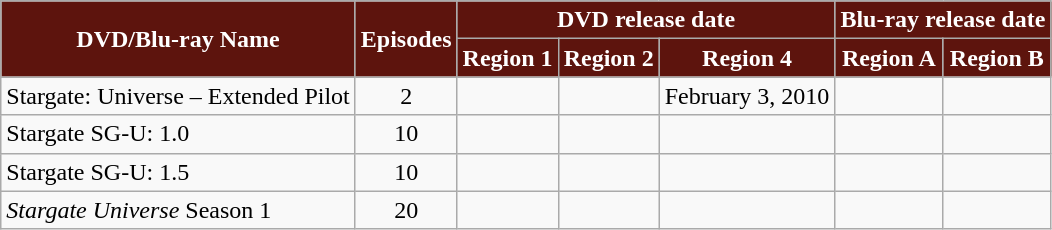<table class="wikitable" style="text-align: center;">
<tr>
<th rowspan="2" style="background:#5d140d; color:white;">DVD/Blu-ray Name</th>
<th rowspan="2" style="background:#5d140d; color:white;">Episodes</th>
<th colspan="3" style="background:#5d140d; color:white;">DVD release date</th>
<th colspan="2" style="background:#5d140d; color:white;">Blu-ray release date</th>
</tr>
<tr>
<th style="background:#5d140d; color:white;">Region 1</th>
<th style="background:#5d140d; color:white;">Region 2</th>
<th style="background:#5d140d; color:white;">Region 4</th>
<th style="background:#5d140d; color:white;">Region A</th>
<th style="background:#5d140d; color:white;">Region B</th>
</tr>
<tr>
<td align="left">Stargate: Universe – Extended Pilot</td>
<td>2</td>
<td></td>
<td></td>
<td>February 3, 2010</td>
<td></td>
<td></td>
</tr>
<tr>
<td align="left">Stargate SG-U: 1.0</td>
<td>10</td>
<td></td>
<td></td>
<td></td>
<td></td>
<td></td>
</tr>
<tr>
<td align="left">Stargate SG-U: 1.5</td>
<td>10</td>
<td></td>
<td></td>
<td></td>
<td></td>
<td></td>
</tr>
<tr>
<td align="left"><em>Stargate Universe</em> Season 1</td>
<td>20</td>
<td></td>
<td></td>
<td></td>
<td></td>
<td></td>
</tr>
</table>
